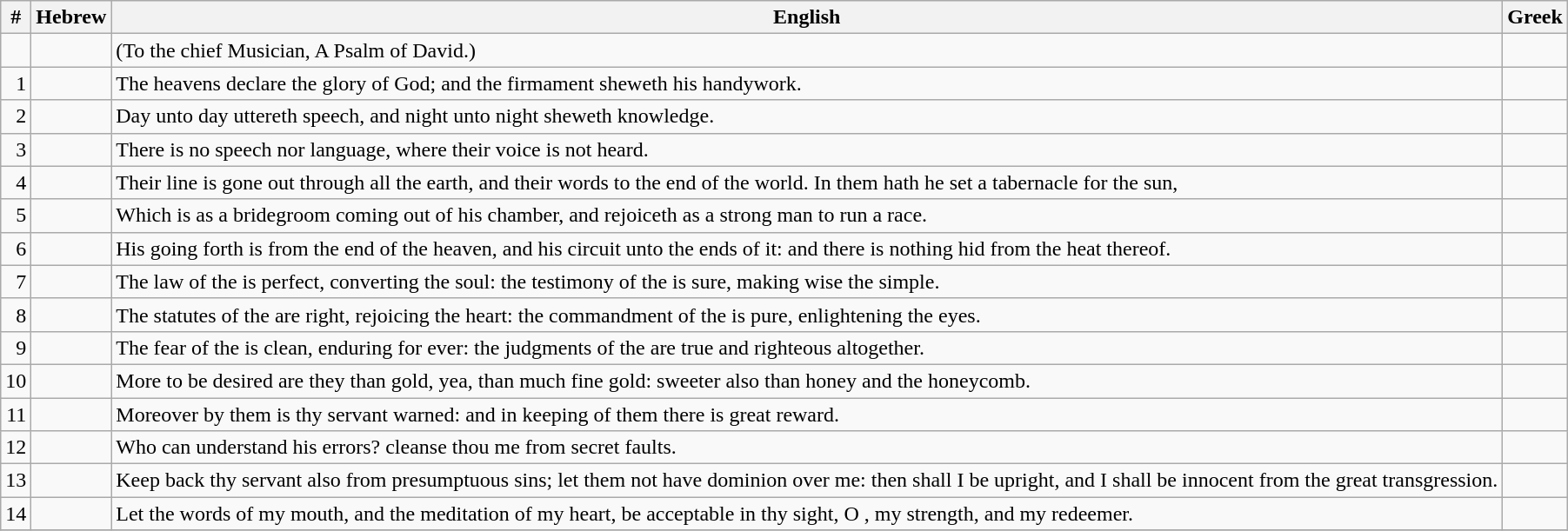<table class=wikitable>
<tr>
<th>#</th>
<th>Hebrew</th>
<th>English</th>
<th>Greek</th>
</tr>
<tr>
<td style="text-align:right"></td>
<td style="text-align:right"></td>
<td>(To the chief Musician, A Psalm of David.)</td>
<td></td>
</tr>
<tr>
<td style="text-align:right">1</td>
<td style="text-align:right"></td>
<td>The heavens declare the glory of God; and the firmament sheweth his handywork.</td>
<td></td>
</tr>
<tr>
<td style="text-align:right">2</td>
<td style="text-align:right"></td>
<td>Day unto day uttereth speech, and night unto night sheweth knowledge.</td>
<td></td>
</tr>
<tr>
<td style="text-align:right">3</td>
<td style="text-align:right"></td>
<td>There is no speech nor language, where their voice is not heard.</td>
<td></td>
</tr>
<tr>
<td style="text-align:right">4</td>
<td style="text-align:right"></td>
<td>Their line is gone out through all the earth, and their words to the end of the world. In them hath he set a tabernacle for the sun,</td>
<td></td>
</tr>
<tr>
<td style="text-align:right">5</td>
<td style="text-align:right"></td>
<td>Which is as a bridegroom coming out of his chamber, and rejoiceth as a strong man to run a race.</td>
<td></td>
</tr>
<tr>
<td style="text-align:right">6</td>
<td style="text-align:right"></td>
<td>His going forth is from the end of the heaven, and his circuit unto the ends of it: and there is nothing hid from the heat thereof.</td>
<td></td>
</tr>
<tr>
<td style="text-align:right">7</td>
<td style="text-align:right"></td>
<td>The law of the  is perfect, converting the soul: the testimony of the  is sure, making wise the simple.</td>
<td></td>
</tr>
<tr>
<td style="text-align:right">8</td>
<td style="text-align:right"></td>
<td>The statutes of the  are right, rejoicing the heart: the commandment of the  is pure, enlightening the eyes.</td>
<td></td>
</tr>
<tr>
<td style="text-align:right">9</td>
<td style="text-align:right"></td>
<td>The fear of the  is clean, enduring for ever: the judgments of the  are true and righteous altogether.</td>
<td></td>
</tr>
<tr>
<td style="text-align:right">10</td>
<td style="text-align:right"></td>
<td>More to be desired are they than gold, yea, than much fine gold: sweeter also than honey and the honeycomb.</td>
<td></td>
</tr>
<tr>
<td style="text-align:right">11</td>
<td style="text-align:right"></td>
<td>Moreover by them is thy servant warned: and in keeping of them there is great reward.</td>
<td></td>
</tr>
<tr>
<td style="text-align:right">12</td>
<td style="text-align:right"></td>
<td>Who can understand his errors? cleanse thou me from secret faults.</td>
<td></td>
</tr>
<tr>
<td style="text-align:right">13</td>
<td style="text-align:right"></td>
<td>Keep back thy servant also from presumptuous sins; let them not have dominion over me: then shall I be upright, and I shall be innocent from the great transgression.</td>
<td></td>
</tr>
<tr>
<td style="text-align:right">14</td>
<td style="text-align:right"></td>
<td>Let the words of my mouth, and the meditation of my heart, be acceptable in thy sight, O , my strength, and my redeemer.</td>
<td></td>
</tr>
<tr>
</tr>
</table>
